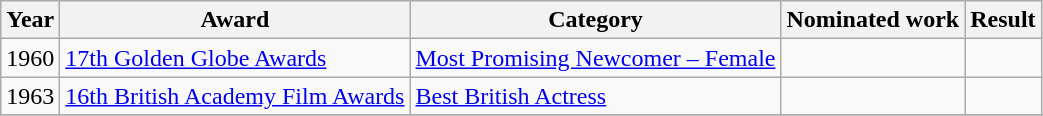<table class="wikitable">
<tr>
<th>Year</th>
<th>Award</th>
<th>Category</th>
<th>Nominated work</th>
<th>Result</th>
</tr>
<tr>
<td>1960</td>
<td><a href='#'>17th Golden Globe Awards</a></td>
<td><a href='#'>Most Promising Newcomer – Female</a></td>
<td></td>
<td></td>
</tr>
<tr>
<td>1963</td>
<td><a href='#'>16th British Academy Film Awards</a></td>
<td><a href='#'>Best British Actress</a></td>
<td></td>
<td></td>
</tr>
<tr>
</tr>
</table>
